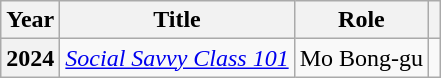<table class="wikitable plainrowheaders">
<tr>
<th scope="col">Year</th>
<th scope="col">Title</th>
<th scope="col">Role</th>
<th scope="col" class="unsortable"></th>
</tr>
<tr>
<th scope="row">2024</th>
<td><em><a href='#'>Social Savvy Class 101</a></em></td>
<td>Mo Bong-gu</td>
<td style="text-align:center"></td>
</tr>
</table>
